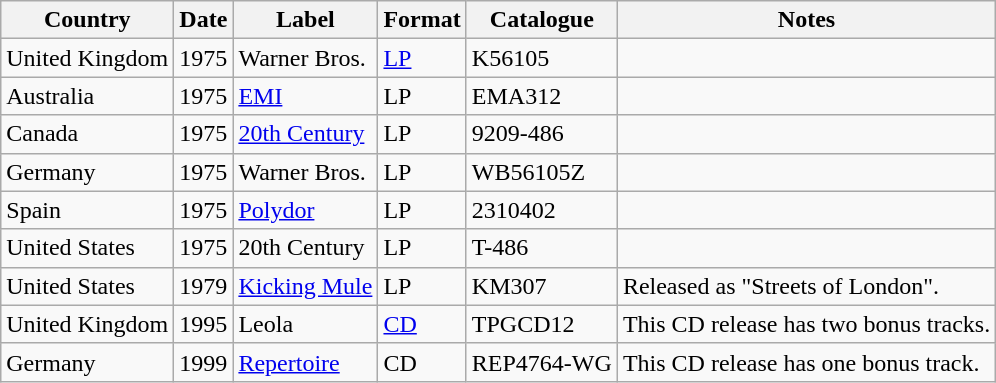<table class="wikitable">
<tr>
<th>Country</th>
<th>Date</th>
<th>Label</th>
<th>Format</th>
<th>Catalogue</th>
<th>Notes</th>
</tr>
<tr>
<td>United Kingdom</td>
<td>1975</td>
<td>Warner Bros.</td>
<td><a href='#'>LP</a></td>
<td>K56105</td>
<td></td>
</tr>
<tr>
<td>Australia</td>
<td>1975</td>
<td><a href='#'>EMI</a></td>
<td>LP</td>
<td>EMA312</td>
<td></td>
</tr>
<tr>
<td>Canada</td>
<td>1975</td>
<td><a href='#'>20th Century</a></td>
<td>LP</td>
<td>9209-486</td>
<td></td>
</tr>
<tr>
<td>Germany</td>
<td>1975</td>
<td>Warner Bros.</td>
<td>LP</td>
<td>WB56105Z</td>
<td></td>
</tr>
<tr>
<td>Spain</td>
<td>1975</td>
<td><a href='#'>Polydor</a></td>
<td>LP</td>
<td>2310402</td>
<td></td>
</tr>
<tr>
<td>United States</td>
<td>1975</td>
<td>20th Century</td>
<td>LP</td>
<td>T-486</td>
<td></td>
</tr>
<tr>
<td>United States</td>
<td>1979</td>
<td><a href='#'>Kicking Mule</a></td>
<td>LP</td>
<td>KM307</td>
<td>Released as "Streets of London".</td>
</tr>
<tr>
<td>United Kingdom</td>
<td>1995</td>
<td>Leola</td>
<td><a href='#'>CD</a></td>
<td>TPGCD12</td>
<td>This CD release has two bonus tracks.</td>
</tr>
<tr>
<td>Germany</td>
<td>1999</td>
<td><a href='#'>Repertoire</a></td>
<td>CD</td>
<td>REP4764-WG</td>
<td>This CD release has one bonus track.</td>
</tr>
</table>
